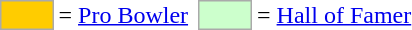<table>
<tr>
<td style="background:#fc0; border:1px solid #aaa; width:2em;"></td>
<td>= <a href='#'>Pro Bowler</a></td>
<td></td>
<td style="background:#cfc; border:1px solid #aaa; width:2em;"></td>
<td>= <a href='#'>Hall of Famer</a></td>
</tr>
</table>
